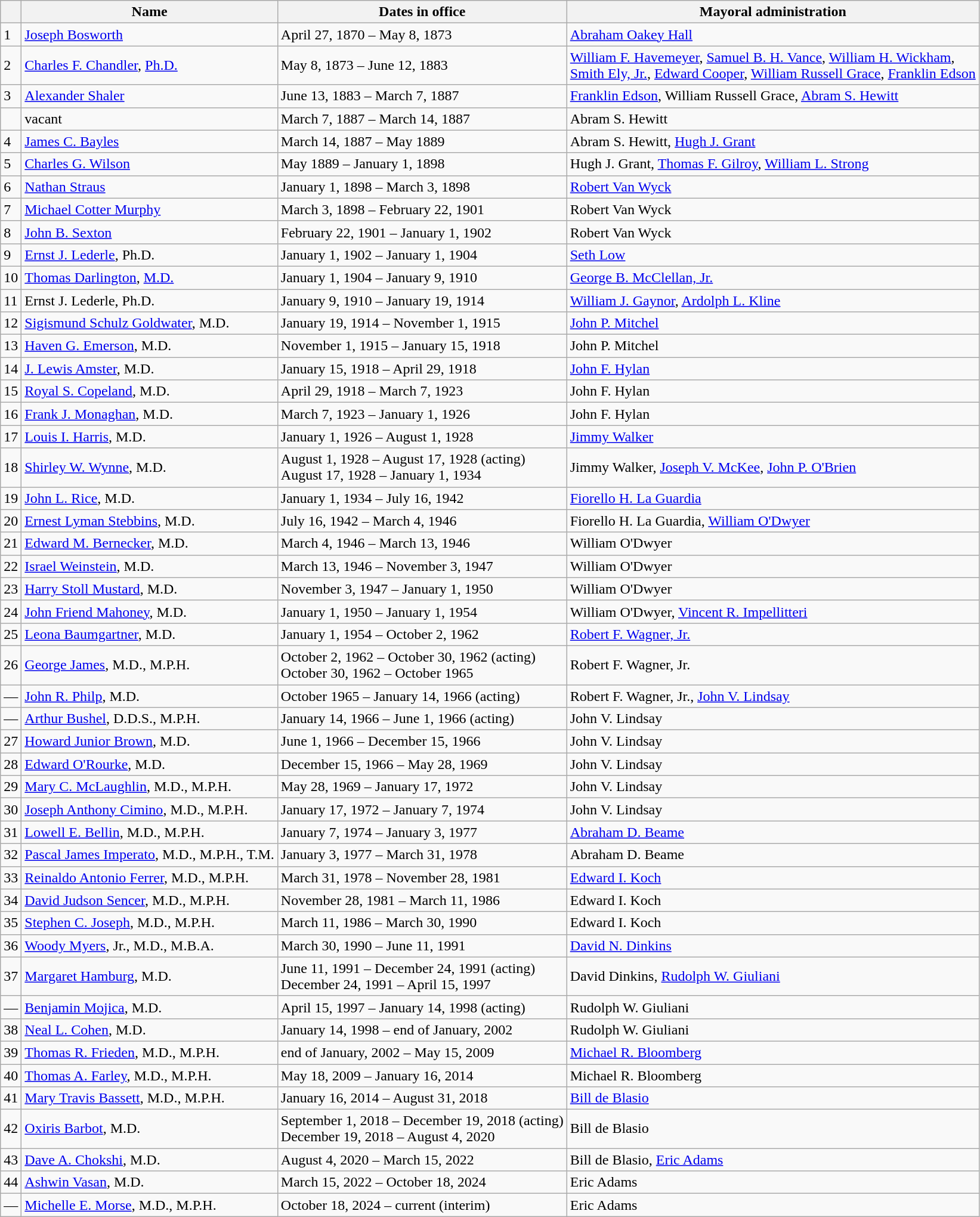<table class="wikitable">
<tr>
<th></th>
<th>Name</th>
<th>Dates in office</th>
<th>Mayoral administration</th>
</tr>
<tr>
<td>1</td>
<td><a href='#'>Joseph Bosworth</a></td>
<td>April 27, 1870 – May 8, 1873</td>
<td><a href='#'>Abraham Oakey Hall</a></td>
</tr>
<tr>
<td>2</td>
<td><a href='#'>Charles F. Chandler</a>, <a href='#'>Ph.D.</a></td>
<td>May 8, 1873 – June 12, 1883</td>
<td><a href='#'>William F. Havemeyer</a>, <a href='#'>Samuel B. H. Vance</a>, <a href='#'>William H. Wickham</a>,<br> <a href='#'>Smith Ely, Jr.</a>, <a href='#'>Edward Cooper</a>, <a href='#'>William Russell Grace</a>, <a href='#'>Franklin Edson</a></td>
</tr>
<tr>
<td>3</td>
<td><a href='#'>Alexander Shaler</a></td>
<td>June 13, 1883 – March 7, 1887</td>
<td><a href='#'>Franklin Edson</a>, William Russell Grace, <a href='#'>Abram S. Hewitt</a></td>
</tr>
<tr>
<td></td>
<td>vacant</td>
<td>March 7, 1887 – March 14, 1887</td>
<td>Abram S. Hewitt</td>
</tr>
<tr>
<td>4</td>
<td><a href='#'>James C. Bayles</a></td>
<td>March 14, 1887 – May 1889</td>
<td>Abram S. Hewitt, <a href='#'>Hugh J. Grant</a></td>
</tr>
<tr>
<td>5</td>
<td><a href='#'>Charles G. Wilson</a></td>
<td>May 1889 – January 1, 1898</td>
<td>Hugh J. Grant, <a href='#'>Thomas F. Gilroy</a>, <a href='#'>William L. Strong</a></td>
</tr>
<tr>
<td>6</td>
<td><a href='#'>Nathan Straus</a></td>
<td>January 1, 1898 – March 3, 1898</td>
<td><a href='#'>Robert Van Wyck</a></td>
</tr>
<tr>
<td>7</td>
<td><a href='#'>Michael Cotter Murphy</a></td>
<td>March 3, 1898 – February 22, 1901</td>
<td>Robert Van Wyck</td>
</tr>
<tr>
<td>8</td>
<td><a href='#'>John B. Sexton</a></td>
<td>February 22, 1901 – January 1, 1902</td>
<td>Robert Van Wyck</td>
</tr>
<tr>
<td>9</td>
<td><a href='#'>Ernst J. Lederle</a>, Ph.D.</td>
<td>January 1, 1902 – January 1, 1904</td>
<td><a href='#'>Seth Low</a></td>
</tr>
<tr>
<td>10</td>
<td><a href='#'>Thomas Darlington</a>, <a href='#'>M.D.</a></td>
<td>January 1, 1904 – January 9, 1910</td>
<td><a href='#'>George B. McClellan, Jr.</a></td>
</tr>
<tr>
<td>11</td>
<td>Ernst J. Lederle, Ph.D.</td>
<td>January 9, 1910 – January 19, 1914</td>
<td><a href='#'>William J. Gaynor</a>, <a href='#'>Ardolph L. Kline</a></td>
</tr>
<tr>
<td>12</td>
<td><a href='#'>Sigismund Schulz Goldwater</a>, M.D.</td>
<td>January 19, 1914 – November 1, 1915</td>
<td><a href='#'>John P. Mitchel</a></td>
</tr>
<tr>
<td>13</td>
<td><a href='#'>Haven G. Emerson</a>, M.D.</td>
<td>November 1, 1915 – January 15, 1918</td>
<td>John P. Mitchel</td>
</tr>
<tr>
<td>14</td>
<td><a href='#'>J. Lewis Amster</a>, M.D.</td>
<td>January 15, 1918 – April 29, 1918</td>
<td><a href='#'>John F. Hylan</a></td>
</tr>
<tr>
<td>15</td>
<td><a href='#'>Royal S. Copeland</a>, M.D.</td>
<td>April 29, 1918 – March 7, 1923</td>
<td>John F. Hylan</td>
</tr>
<tr>
<td>16</td>
<td><a href='#'>Frank J. Monaghan</a>, M.D.</td>
<td>March 7, 1923 – January 1, 1926</td>
<td>John F. Hylan</td>
</tr>
<tr>
<td>17</td>
<td><a href='#'>Louis I. Harris</a>, M.D.</td>
<td>January 1, 1926 – August 1, 1928</td>
<td><a href='#'>Jimmy Walker</a></td>
</tr>
<tr>
<td>18</td>
<td><a href='#'>Shirley W. Wynne</a>, M.D.</td>
<td>August 1, 1928 – August 17, 1928 (acting)<br>August 17, 1928 – January 1, 1934</td>
<td>Jimmy Walker, <a href='#'>Joseph V. McKee</a>, <a href='#'>John P. O'Brien</a></td>
</tr>
<tr>
<td>19</td>
<td><a href='#'>John L. Rice</a>, M.D.</td>
<td>January 1, 1934 – July 16, 1942</td>
<td><a href='#'>Fiorello H. La Guardia</a></td>
</tr>
<tr>
<td>20</td>
<td><a href='#'>Ernest Lyman Stebbins</a>, M.D.</td>
<td>July 16, 1942 – March 4, 1946</td>
<td>Fiorello H. La Guardia, <a href='#'>William O'Dwyer</a></td>
</tr>
<tr>
<td>21</td>
<td><a href='#'>Edward M. Bernecker</a>, M.D.</td>
<td>March 4, 1946 – March 13, 1946</td>
<td>William O'Dwyer</td>
</tr>
<tr>
<td>22</td>
<td><a href='#'>Israel Weinstein</a>, M.D.</td>
<td>March 13, 1946 – November 3, 1947</td>
<td>William O'Dwyer</td>
</tr>
<tr>
<td>23</td>
<td><a href='#'>Harry Stoll Mustard</a>, M.D.</td>
<td>November 3, 1947 – January 1, 1950</td>
<td>William O'Dwyer</td>
</tr>
<tr>
<td>24</td>
<td><a href='#'>John Friend Mahoney</a>, M.D.</td>
<td>January 1, 1950 – January 1, 1954</td>
<td>William O'Dwyer, <a href='#'>Vincent R. Impellitteri</a></td>
</tr>
<tr>
<td>25</td>
<td><a href='#'>Leona Baumgartner</a>, M.D.</td>
<td>January 1, 1954 – October 2, 1962</td>
<td><a href='#'>Robert F. Wagner, Jr.</a></td>
</tr>
<tr>
<td>26</td>
<td><a href='#'>George James</a>, M.D., M.P.H.</td>
<td>October 2, 1962 – October 30, 1962 (acting)<br>October 30, 1962 – October 1965</td>
<td>Robert F. Wagner, Jr.</td>
</tr>
<tr>
<td>—</td>
<td><a href='#'>John R. Philp</a>, M.D.</td>
<td>October 1965 – January 14, 1966 (acting)</td>
<td>Robert F. Wagner, Jr., <a href='#'>John V. Lindsay</a></td>
</tr>
<tr>
<td>—</td>
<td><a href='#'>Arthur Bushel</a>, D.D.S., M.P.H.</td>
<td>January 14, 1966 – June 1, 1966 (acting)</td>
<td>John V. Lindsay</td>
</tr>
<tr>
<td>27</td>
<td><a href='#'>Howard Junior Brown</a>, M.D.</td>
<td>June 1, 1966 – December 15, 1966</td>
<td>John V. Lindsay</td>
</tr>
<tr>
<td>28</td>
<td><a href='#'>Edward O'Rourke</a>, M.D.</td>
<td>December 15, 1966 – May 28, 1969</td>
<td>John V. Lindsay</td>
</tr>
<tr>
<td>29</td>
<td><a href='#'>Mary C. McLaughlin</a>, M.D., M.P.H.</td>
<td>May 28, 1969 – January 17, 1972</td>
<td>John V. Lindsay</td>
</tr>
<tr>
<td>30</td>
<td><a href='#'>Joseph Anthony Cimino</a>, M.D., M.P.H.</td>
<td>January 17, 1972 – January 7, 1974</td>
<td>John V. Lindsay</td>
</tr>
<tr>
<td>31</td>
<td><a href='#'>Lowell E. Bellin</a>, M.D., M.P.H.</td>
<td>January 7, 1974 – January 3, 1977</td>
<td><a href='#'>Abraham D. Beame</a></td>
</tr>
<tr>
<td>32</td>
<td><a href='#'>Pascal James Imperato</a>, M.D., M.P.H., T.M.</td>
<td>January 3, 1977 – March 31, 1978</td>
<td>Abraham D. Beame</td>
</tr>
<tr>
<td>33</td>
<td><a href='#'>Reinaldo Antonio Ferrer</a>, M.D., M.P.H.</td>
<td>March 31, 1978 – November 28, 1981</td>
<td><a href='#'>Edward I. Koch</a></td>
</tr>
<tr>
<td>34</td>
<td><a href='#'>David Judson Sencer</a>, M.D., M.P.H.</td>
<td>November 28, 1981 – March 11, 1986</td>
<td>Edward I. Koch</td>
</tr>
<tr>
<td>35</td>
<td><a href='#'>Stephen C. Joseph</a>, M.D., M.P.H.</td>
<td>March 11, 1986 – March 30, 1990</td>
<td>Edward I. Koch</td>
</tr>
<tr>
<td>36</td>
<td><a href='#'>Woody Myers</a>, Jr., M.D., M.B.A.</td>
<td>March 30, 1990 – June 11, 1991</td>
<td><a href='#'>David N. Dinkins</a></td>
</tr>
<tr>
<td>37</td>
<td><a href='#'>Margaret Hamburg</a>, M.D.</td>
<td>June 11, 1991 – December 24, 1991 (acting)<br>December 24, 1991 – April 15, 1997</td>
<td>David Dinkins, <a href='#'>Rudolph W. Giuliani</a></td>
</tr>
<tr>
<td>—</td>
<td><a href='#'>Benjamin Mojica</a>, M.D.</td>
<td>April 15, 1997 – January 14, 1998 (acting)</td>
<td>Rudolph W. Giuliani</td>
</tr>
<tr>
<td>38</td>
<td><a href='#'>Neal L. Cohen</a>, M.D.</td>
<td>January 14, 1998 – end of January, 2002</td>
<td>Rudolph W. Giuliani</td>
</tr>
<tr>
<td>39</td>
<td><a href='#'>Thomas R. Frieden</a>, M.D., M.P.H.</td>
<td>end of January, 2002 – May 15, 2009</td>
<td><a href='#'>Michael R. Bloomberg</a></td>
</tr>
<tr>
<td>40</td>
<td><a href='#'>Thomas A. Farley</a>, M.D., M.P.H.</td>
<td>May 18, 2009 – January 16, 2014</td>
<td>Michael R. Bloomberg</td>
</tr>
<tr>
<td>41</td>
<td><a href='#'>Mary Travis Bassett</a>, M.D., M.P.H.</td>
<td>January 16, 2014 – August 31, 2018</td>
<td><a href='#'>Bill de Blasio</a></td>
</tr>
<tr>
<td>42</td>
<td><a href='#'>Oxiris Barbot</a>, M.D.</td>
<td>September 1, 2018 – December 19, 2018 (acting)<br>December 19, 2018 – August 4, 2020</td>
<td>Bill de Blasio</td>
</tr>
<tr>
<td>43</td>
<td><a href='#'>Dave A. Chokshi</a>, M.D.</td>
<td>August 4, 2020 – March 15, 2022</td>
<td>Bill de Blasio, <a href='#'>Eric Adams</a></td>
</tr>
<tr>
<td>44</td>
<td><a href='#'>Ashwin Vasan</a>, M.D.</td>
<td>March 15, 2022 – October 18, 2024</td>
<td>Eric Adams</td>
</tr>
<tr>
<td>—</td>
<td><a href='#'>Michelle E. Morse</a>, M.D., M.P.H.</td>
<td>October 18, 2024 – current (interim)</td>
<td>Eric Adams</td>
</tr>
</table>
